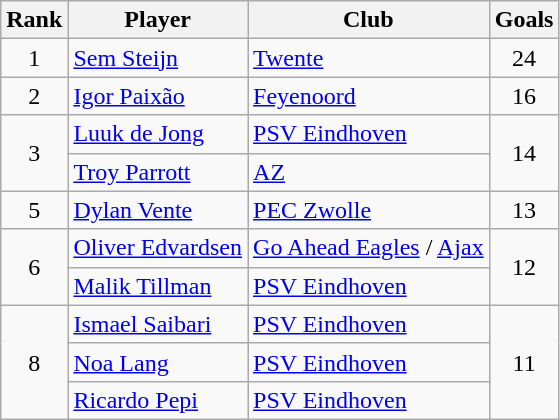<table class="wikitable" style="text-align:center;">
<tr>
<th>Rank</th>
<th>Player</th>
<th>Club</th>
<th>Goals</th>
</tr>
<tr>
<td>1</td>
<td align="left"> <a href='#'>Sem Steijn</a></td>
<td align="left"><a href='#'>Twente</a></td>
<td>24</td>
</tr>
<tr>
<td>2</td>
<td align="left"> <a href='#'>Igor Paixão</a></td>
<td align="left"><a href='#'>Feyenoord</a></td>
<td>16</td>
</tr>
<tr>
<td rowspan="2">3</td>
<td align="left"> <a href='#'>Luuk de Jong</a></td>
<td align="left"><a href='#'>PSV Eindhoven</a></td>
<td rowspan="2">14</td>
</tr>
<tr>
<td align="left"> <a href='#'>Troy Parrott</a></td>
<td align="left"><a href='#'>AZ</a></td>
</tr>
<tr>
<td>5</td>
<td align="left"> <a href='#'>Dylan Vente</a></td>
<td align="left"><a href='#'>PEC Zwolle</a></td>
<td>13</td>
</tr>
<tr>
<td rowspan="2">6</td>
<td align="left"> <a href='#'>Oliver Edvardsen</a></td>
<td align="left"><a href='#'>Go Ahead Eagles</a> / <a href='#'>Ajax</a></td>
<td rowspan="2">12</td>
</tr>
<tr>
<td align="left"> <a href='#'>Malik Tillman</a></td>
<td align="left"><a href='#'>PSV Eindhoven</a></td>
</tr>
<tr>
<td rowspan="3">8</td>
<td align="left"> <a href='#'>Ismael Saibari</a></td>
<td align="left"><a href='#'>PSV Eindhoven</a></td>
<td rowspan="3">11</td>
</tr>
<tr>
<td align="left"> <a href='#'>Noa Lang</a></td>
<td align="left"><a href='#'>PSV Eindhoven</a></td>
</tr>
<tr>
<td align="left"> <a href='#'>Ricardo Pepi</a></td>
<td align="left"><a href='#'>PSV Eindhoven</a></td>
</tr>
</table>
